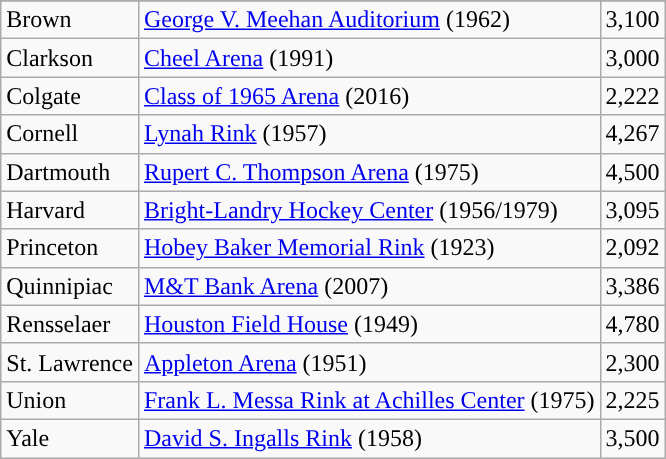<table class="sortable wikitable">
<tr>
</tr>
<tr>
<td>Brown</td>
<td><a href='#'>George V. Meehan Auditorium</a> (1962)</td>
<td>3,100</td>
</tr>
<tr>
<td>Clarkson</td>
<td><a href='#'>Cheel Arena</a>  (1991)</td>
<td>3,000</td>
</tr>
<tr>
<td>Colgate</td>
<td><a href='#'>Class of 1965 Arena</a>  (2016)</td>
<td>2,222</td>
</tr>
<tr>
<td>Cornell</td>
<td><a href='#'>Lynah Rink</a> (1957)</td>
<td>4,267</td>
</tr>
<tr>
<td>Dartmouth</td>
<td><a href='#'>Rupert C. Thompson Arena</a> (1975)</td>
<td>4,500</td>
</tr>
<tr>
<td>Harvard</td>
<td><a href='#'>Bright-Landry Hockey Center</a> (1956/1979)</td>
<td>3,095</td>
</tr>
<tr>
<td>Princeton</td>
<td><a href='#'>Hobey Baker Memorial Rink</a> (1923)</td>
<td>2,092</td>
</tr>
<tr>
<td>Quinnipiac</td>
<td><a href='#'>M&T Bank Arena</a> (2007)</td>
<td>3,386</td>
</tr>
<tr>
<td>Rensselaer</td>
<td><a href='#'>Houston Field House</a> (1949)</td>
<td>4,780</td>
</tr>
<tr>
<td>St. Lawrence</td>
<td><a href='#'>Appleton Arena</a> (1951)</td>
<td>2,300</td>
</tr>
<tr>
<td>Union</td>
<td><a href='#'>Frank L. Messa Rink at Achilles Center</a> (1975)</td>
<td>2,225</td>
</tr>
<tr>
<td>Yale</td>
<td><a href='#'>David S. Ingalls Rink</a> (1958)</td>
<td>3,500</td>
</tr>
</table>
